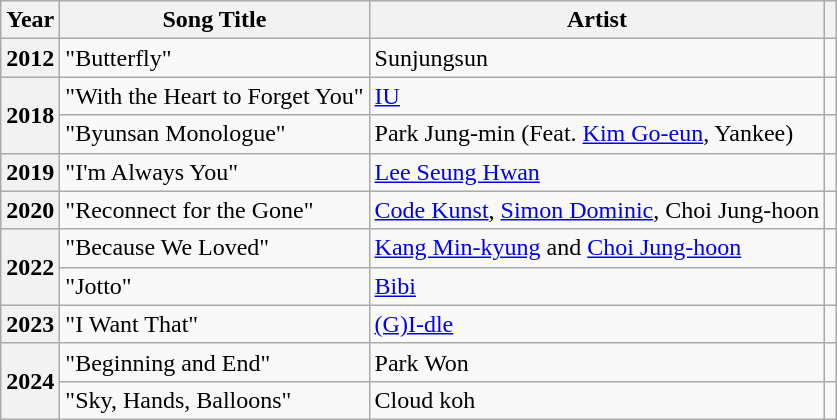<table class="wikitable sortable plainrowheaders">
<tr>
<th scope="col">Year</th>
<th scope="col">Song Title</th>
<th scope="col">Artist</th>
<th scope="col" class="unsortable"></th>
</tr>
<tr>
<th scope="row">2012</th>
<td>"Butterfly"</td>
<td>Sunjungsun</td>
<td style="text-align:center"></td>
</tr>
<tr>
<th scope="row" rowspan=2>2018</th>
<td>"With the Heart to Forget You"</td>
<td><a href='#'>IU</a></td>
<td style="text-align:center"></td>
</tr>
<tr>
<td>"Byunsan Monologue"</td>
<td>Park Jung-min (Feat. <a href='#'>Kim Go-eun</a>, Yankee)</td>
<td style="text-align:center"></td>
</tr>
<tr>
<th scope="row">2019</th>
<td>"I'm Always You"</td>
<td><a href='#'>Lee Seung Hwan</a></td>
<td style="text-align:center"></td>
</tr>
<tr>
<th scope="row">2020</th>
<td>"Reconnect for the Gone"</td>
<td><a href='#'>Code Kunst</a>, <a href='#'>Simon Dominic</a>, Choi Jung-hoon</td>
<td style="text-align:center"></td>
</tr>
<tr>
<th scope="row" rowspan=2>2022</th>
<td>"Because We Loved"</td>
<td><a href='#'>Kang Min-kyung</a> and <a href='#'>Choi Jung-hoon</a></td>
<td style="text-align:center"></td>
</tr>
<tr>
<td>"Jotto"</td>
<td><a href='#'>Bibi</a></td>
<td style="text-align:center"></td>
</tr>
<tr>
<th scope="row">2023</th>
<td>"I Want That"</td>
<td><a href='#'>(G)I-dle</a></td>
<td style="text-align:center"></td>
</tr>
<tr>
<th scope="row" rowspan="2">2024</th>
<td>"Beginning and End"</td>
<td>Park Won</td>
<td style="text-align:center"></td>
</tr>
<tr>
<td>"Sky, Hands, Balloons"</td>
<td>Cloud koh</td>
<td style="text-align:center"></td>
</tr>
</table>
